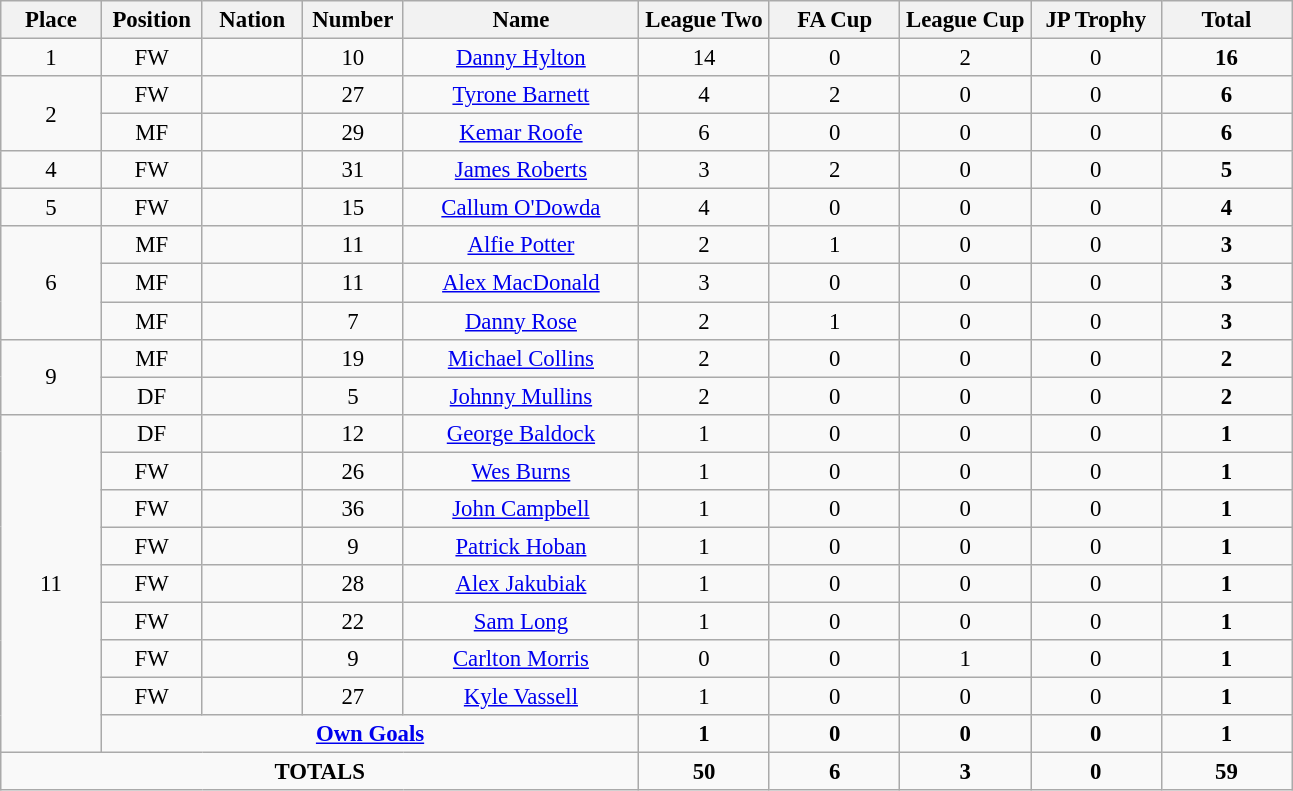<table class="wikitable" style="font-size: 95%; text-align: center;">
<tr>
<th width=60>Place</th>
<th width=60>Position</th>
<th width=60>Nation</th>
<th width=60>Number</th>
<th width=150>Name</th>
<th width=80>League Two</th>
<th width=80>FA Cup</th>
<th width=80>League Cup</th>
<th width=80>JP Trophy</th>
<th width=80>Total</th>
</tr>
<tr>
<td>1</td>
<td>FW</td>
<td></td>
<td>10</td>
<td><a href='#'>Danny Hylton</a></td>
<td>14</td>
<td>0</td>
<td>2</td>
<td>0</td>
<td><strong>16</strong></td>
</tr>
<tr>
<td rowspan=2>2</td>
<td>FW</td>
<td></td>
<td>27</td>
<td><a href='#'>Tyrone Barnett</a></td>
<td>4</td>
<td>2</td>
<td>0</td>
<td>0</td>
<td><strong>6</strong></td>
</tr>
<tr>
<td>MF</td>
<td></td>
<td>29</td>
<td><a href='#'>Kemar Roofe</a></td>
<td>6</td>
<td>0</td>
<td>0</td>
<td>0</td>
<td><strong>6</strong></td>
</tr>
<tr>
<td>4</td>
<td>FW</td>
<td></td>
<td>31</td>
<td><a href='#'>James Roberts</a></td>
<td>3</td>
<td>2</td>
<td>0</td>
<td>0</td>
<td><strong>5</strong></td>
</tr>
<tr>
<td>5</td>
<td>FW</td>
<td></td>
<td>15</td>
<td><a href='#'>Callum O'Dowda</a></td>
<td>4</td>
<td>0</td>
<td>0</td>
<td>0</td>
<td><strong>4</strong></td>
</tr>
<tr>
<td rowspan=3>6</td>
<td>MF</td>
<td></td>
<td>11</td>
<td><a href='#'>Alfie Potter</a></td>
<td>2</td>
<td>1</td>
<td>0</td>
<td>0</td>
<td><strong>3</strong></td>
</tr>
<tr>
<td>MF</td>
<td></td>
<td>11</td>
<td><a href='#'>Alex MacDonald</a></td>
<td>3</td>
<td>0</td>
<td>0</td>
<td>0</td>
<td><strong>3</strong></td>
</tr>
<tr>
<td>MF</td>
<td></td>
<td>7</td>
<td><a href='#'>Danny Rose</a></td>
<td>2</td>
<td>1</td>
<td>0</td>
<td>0</td>
<td><strong>3</strong></td>
</tr>
<tr>
<td rowspan=2>9</td>
<td>MF</td>
<td></td>
<td>19</td>
<td><a href='#'>Michael Collins</a></td>
<td>2</td>
<td>0</td>
<td>0</td>
<td>0</td>
<td><strong>2</strong></td>
</tr>
<tr>
<td>DF</td>
<td></td>
<td>5</td>
<td><a href='#'>Johnny Mullins</a></td>
<td>2</td>
<td>0</td>
<td>0</td>
<td>0</td>
<td><strong>2</strong></td>
</tr>
<tr>
<td rowspan=9>11</td>
<td>DF</td>
<td></td>
<td>12</td>
<td><a href='#'>George Baldock</a></td>
<td>1</td>
<td>0</td>
<td>0</td>
<td>0</td>
<td><strong>1</strong></td>
</tr>
<tr>
<td>FW</td>
<td></td>
<td>26</td>
<td><a href='#'>Wes Burns</a></td>
<td>1</td>
<td>0</td>
<td>0</td>
<td>0</td>
<td><strong>1</strong></td>
</tr>
<tr>
<td>FW</td>
<td></td>
<td>36</td>
<td><a href='#'>John Campbell</a></td>
<td>1</td>
<td>0</td>
<td>0</td>
<td>0</td>
<td><strong>1</strong></td>
</tr>
<tr>
<td>FW</td>
<td></td>
<td>9</td>
<td><a href='#'>Patrick Hoban</a></td>
<td>1</td>
<td>0</td>
<td>0</td>
<td>0</td>
<td><strong>1</strong></td>
</tr>
<tr>
<td>FW</td>
<td></td>
<td>28</td>
<td><a href='#'>Alex Jakubiak</a></td>
<td>1</td>
<td>0</td>
<td>0</td>
<td>0</td>
<td><strong>1</strong></td>
</tr>
<tr>
<td>FW</td>
<td></td>
<td>22</td>
<td><a href='#'>Sam Long</a></td>
<td>1</td>
<td>0</td>
<td>0</td>
<td>0</td>
<td><strong>1</strong></td>
</tr>
<tr>
<td>FW</td>
<td></td>
<td>9</td>
<td><a href='#'>Carlton Morris</a></td>
<td>0</td>
<td>0</td>
<td>1</td>
<td>0</td>
<td><strong>1</strong></td>
</tr>
<tr>
<td>FW</td>
<td></td>
<td>27</td>
<td><a href='#'>Kyle Vassell</a></td>
<td>1</td>
<td>0</td>
<td>0</td>
<td>0</td>
<td><strong>1</strong></td>
</tr>
<tr>
<td colspan=4><strong><a href='#'>Own Goals</a></strong></td>
<td><strong>1</strong></td>
<td><strong>0</strong></td>
<td><strong>0</strong></td>
<td><strong>0</strong></td>
<td><strong>1</strong></td>
</tr>
<tr>
<td colspan=5><strong>TOTALS</strong></td>
<td><strong>50</strong></td>
<td><strong>6</strong></td>
<td><strong>3</strong></td>
<td><strong>0</strong></td>
<td><strong>59</strong></td>
</tr>
</table>
